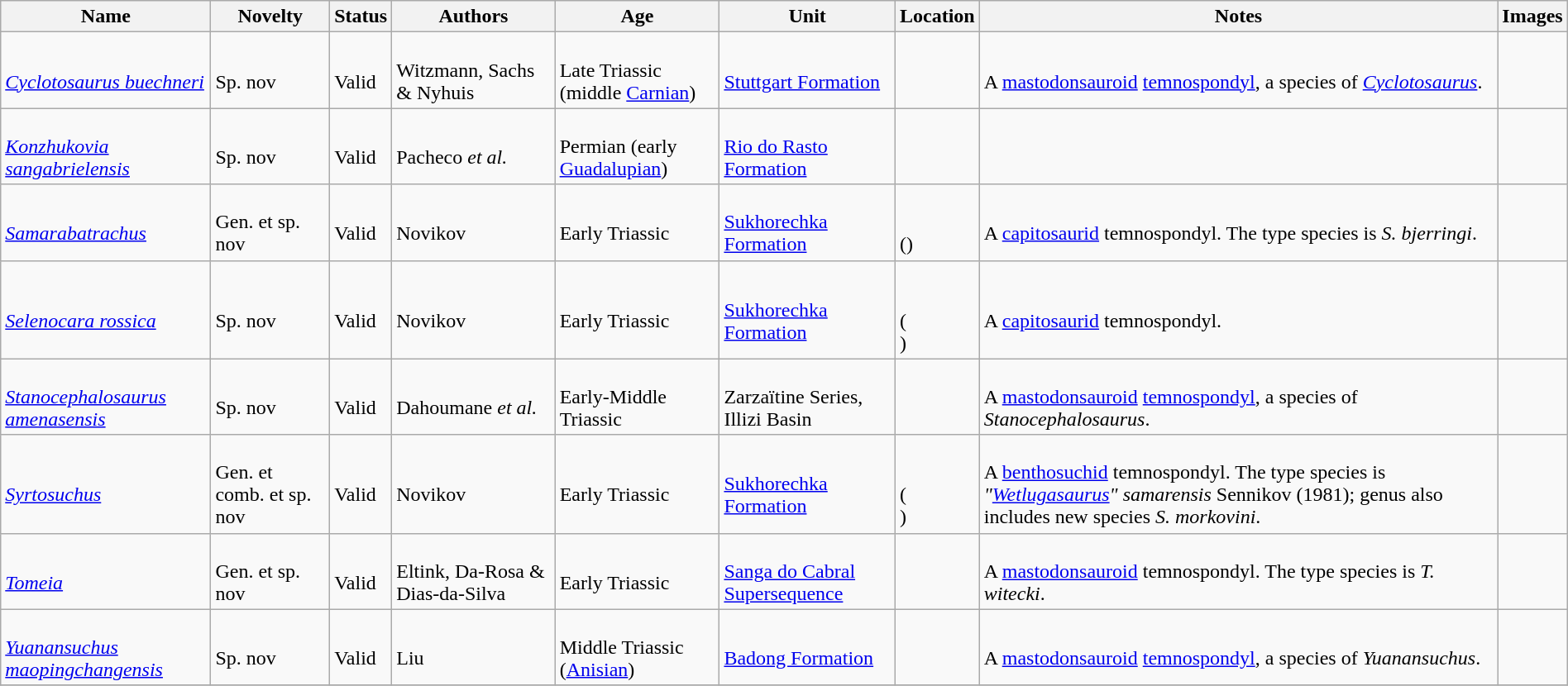<table class="wikitable sortable" align="center" width="100%">
<tr>
<th>Name</th>
<th>Novelty</th>
<th>Status</th>
<th>Authors</th>
<th>Age</th>
<th>Unit</th>
<th>Location</th>
<th>Notes</th>
<th>Images</th>
</tr>
<tr>
<td><br><em><a href='#'>Cyclotosaurus buechneri</a></em></td>
<td><br>Sp. nov</td>
<td><br>Valid</td>
<td><br>Witzmann, Sachs & Nyhuis</td>
<td><br>Late Triassic (middle <a href='#'>Carnian</a>)</td>
<td><br><a href='#'>Stuttgart Formation</a></td>
<td><br></td>
<td><br>A <a href='#'>mastodonsauroid</a> <a href='#'>temnospondyl</a>, a species of <em><a href='#'>Cyclotosaurus</a></em>.</td>
<td></td>
</tr>
<tr>
<td><br><em><a href='#'>Konzhukovia sangabrielensis</a></em></td>
<td><br>Sp. nov</td>
<td><br>Valid</td>
<td><br>Pacheco <em>et al.</em></td>
<td><br>Permian (early <a href='#'>Guadalupian</a>)</td>
<td><br><a href='#'>Rio do Rasto Formation</a></td>
<td><br></td>
<td></td>
<td></td>
</tr>
<tr>
<td><br><em><a href='#'>Samarabatrachus</a></em></td>
<td><br>Gen. et sp. nov</td>
<td><br>Valid</td>
<td><br>Novikov</td>
<td><br>Early Triassic</td>
<td><br><a href='#'>Sukhorechka Formation</a></td>
<td><br><br>()</td>
<td><br>A <a href='#'>capitosaurid</a> temnospondyl. The type species is <em>S. bjerringi</em>.</td>
<td></td>
</tr>
<tr>
<td><br><em><a href='#'>Selenocara rossica</a></em></td>
<td><br>Sp. nov</td>
<td><br>Valid</td>
<td><br>Novikov</td>
<td><br>Early Triassic</td>
<td><br><a href='#'>Sukhorechka Formation</a></td>
<td><br><br>(<br>)</td>
<td><br>A <a href='#'>capitosaurid</a> temnospondyl.</td>
<td></td>
</tr>
<tr>
<td><br><em><a href='#'>Stanocephalosaurus amenasensis</a></em></td>
<td><br>Sp. nov</td>
<td><br>Valid</td>
<td><br>Dahoumane <em>et al.</em></td>
<td><br>Early-Middle Triassic</td>
<td><br>Zarzaïtine Series, Illizi Basin</td>
<td><br></td>
<td><br>A <a href='#'>mastodonsauroid</a> <a href='#'>temnospondyl</a>, a species of <em>Stanocephalosaurus</em>.</td>
<td></td>
</tr>
<tr>
<td><br><em><a href='#'>Syrtosuchus</a></em></td>
<td><br>Gen. et comb. et sp. nov</td>
<td><br>Valid</td>
<td><br>Novikov</td>
<td><br>Early Triassic</td>
<td><br><a href='#'>Sukhorechka Formation</a></td>
<td><br><br>(<br>)</td>
<td><br>A <a href='#'>benthosuchid</a> temnospondyl. The type species is <em>"<a href='#'>Wetlugasaurus</a>" samarensis</em> Sennikov (1981); genus also includes new species <em>S. morkovini</em>.</td>
<td></td>
</tr>
<tr>
<td><br><em><a href='#'>Tomeia</a></em></td>
<td><br>Gen. et sp. nov</td>
<td><br>Valid</td>
<td><br>Eltink, Da-Rosa & Dias-da-Silva</td>
<td><br>Early Triassic</td>
<td><br><a href='#'>Sanga do Cabral Supersequence</a></td>
<td><br></td>
<td><br>A <a href='#'>mastodonsauroid</a> temnospondyl. The type species is <em>T. witecki</em>.</td>
<td></td>
</tr>
<tr>
<td><br><em><a href='#'>Yuanansuchus maopingchangensis</a></em></td>
<td><br>Sp. nov</td>
<td><br>Valid</td>
<td><br>Liu</td>
<td><br>Middle Triassic (<a href='#'>Anisian</a>)</td>
<td><br><a href='#'>Badong Formation</a></td>
<td><br></td>
<td><br>A <a href='#'>mastodonsauroid</a> <a href='#'>temnospondyl</a>, a species of <em>Yuanansuchus</em>.</td>
<td></td>
</tr>
<tr>
</tr>
</table>
